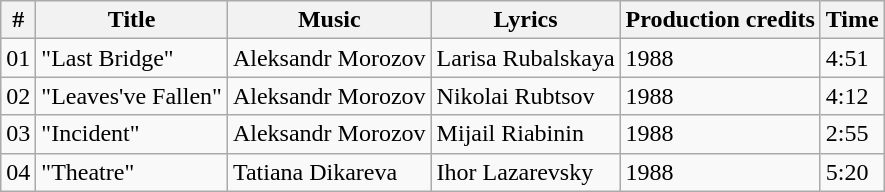<table class="wikitable">
<tr>
<th>#</th>
<th>Title</th>
<th>Music</th>
<th>Lyrics</th>
<th>Production credits</th>
<th>Time</th>
</tr>
<tr>
<td>01</td>
<td>"Last Bridge"<br></td>
<td>Aleksandr Morozov</td>
<td>Larisa Rubalskaya</td>
<td>1988</td>
<td>4:51</td>
</tr>
<tr>
<td>02</td>
<td>"Leaves've Fallen"<br></td>
<td>Aleksandr Morozov</td>
<td>Nikolai Rubtsov</td>
<td>1988</td>
<td>4:12</td>
</tr>
<tr>
<td>03</td>
<td>"Incident"<br></td>
<td>Aleksandr Morozov</td>
<td>Mijail Riabinin</td>
<td>1988</td>
<td>2:55</td>
</tr>
<tr>
<td>04</td>
<td>"Theatre"<br></td>
<td>Tatiana Dikareva</td>
<td>Ihor Lazarevsky</td>
<td>1988</td>
<td>5:20</td>
</tr>
</table>
